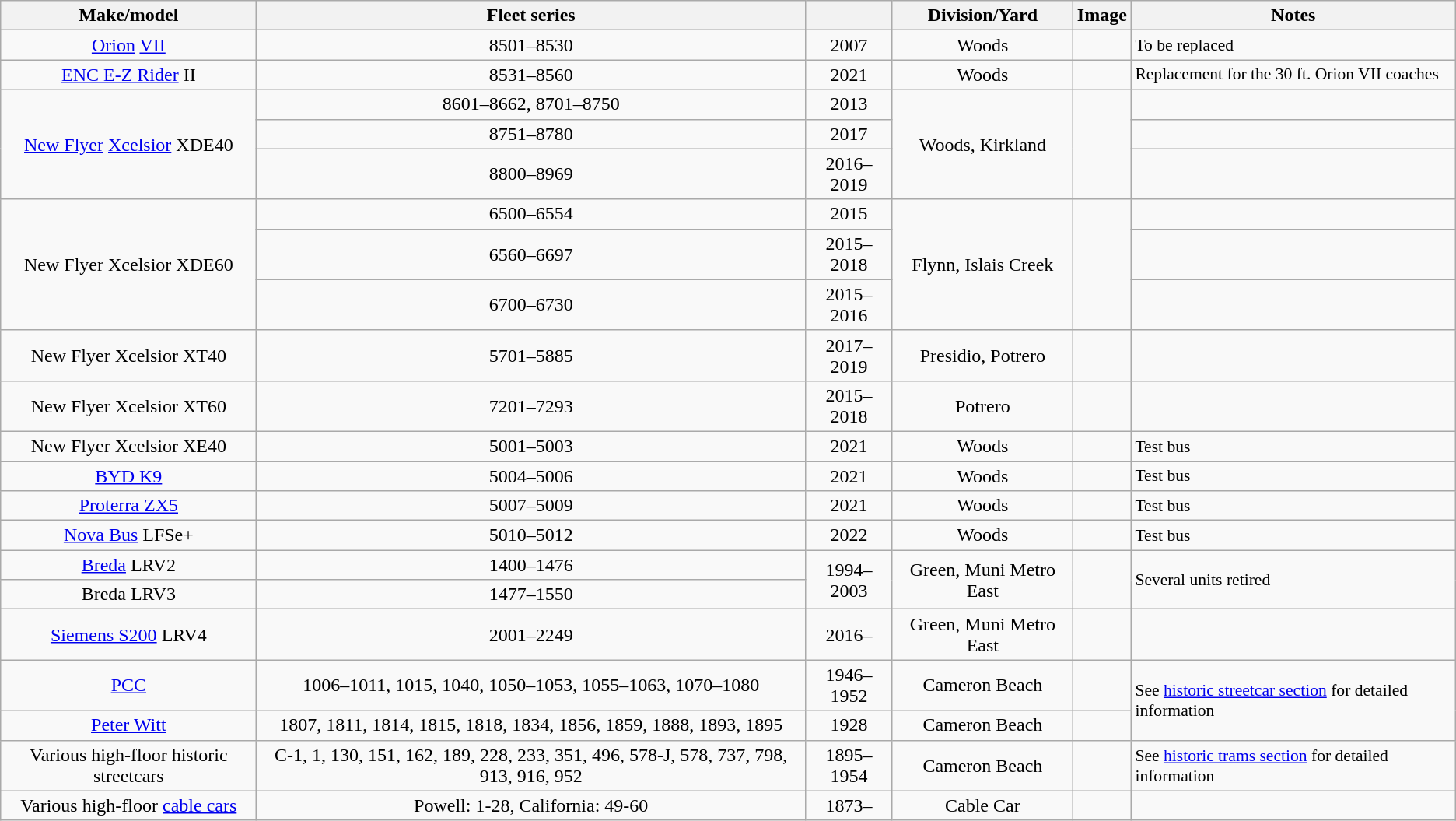<table class="wikitable sticky-header" style="text-align:center">
<tr>
<th>Make/model</th>
<th>Fleet series </th>
<th></th>
<th>Division/Yard</th>
<th>Image</th>
<th>Notes</th>
</tr>
<tr>
<td><a href='#'>Orion</a> <a href='#'>VII</a><br></td>
<td>8501–8530 </td>
<td>2007</td>
<td>Woods</td>
<td></td>
<td style="text-align:left;font-size:90%;">To be replaced</td>
</tr>
<tr>
<td><a href='#'>ENC E-Z Rider</a> II<br></td>
<td>8531–8560 </td>
<td>2021</td>
<td>Woods</td>
<td></td>
<td style="text-align:left;font-size:90%;">Replacement for the 30 ft. Orion VII coaches</td>
</tr>
<tr>
<td rowspan="3"><a href='#'>New Flyer</a> <a href='#'>Xcelsior</a> XDE40<br></td>
<td>8601–8662, 8701–8750 </td>
<td>2013</td>
<td rowspan="3">Woods, Kirkland</td>
<td rowspan="3"></td>
<td style="text-align:left;font-size:90%;"></td>
</tr>
<tr>
<td>8751–8780 </td>
<td>2017</td>
<td></td>
</tr>
<tr>
<td>8800–8969 </td>
<td>2016–2019</td>
<td></td>
</tr>
<tr>
<td rowspan="3">New Flyer Xcelsior XDE60<br></td>
<td>6500–6554 </td>
<td>2015</td>
<td rowspan="3">Flynn, Islais Creek</td>
<td rowspan="3"></td>
<td style="text-align:left;font-size:90%;"></td>
</tr>
<tr>
<td>6560–6697 </td>
<td>2015–2018</td>
<td></td>
</tr>
<tr>
<td>6700–6730 </td>
<td>2015–2016</td>
<td></td>
</tr>
<tr>
<td>New Flyer Xcelsior XT40<br></td>
<td>5701–5885 </td>
<td>2017–2019</td>
<td>Presidio, Potrero</td>
<td></td>
<td style="text-align:left;font-size:90%;"></td>
</tr>
<tr>
<td>New Flyer Xcelsior XT60<br></td>
<td>7201–7293 </td>
<td>2015–2018</td>
<td>Potrero</td>
<td></td>
<td style="text-align:left;font-size:90%;"></td>
</tr>
<tr>
<td>New Flyer Xcelsior XE40<br></td>
<td>5001–5003 </td>
<td>2021</td>
<td>Woods</td>
<td></td>
<td style="text-align:left;font-size:90%;">Test bus</td>
</tr>
<tr>
<td><a href='#'>BYD K9</a><br></td>
<td>5004–5006 </td>
<td>2021</td>
<td>Woods</td>
<td></td>
<td style="text-align:left;font-size:90%;">Test bus</td>
</tr>
<tr>
<td><a href='#'>Proterra ZX5</a><br></td>
<td>5007–5009 </td>
<td>2021</td>
<td>Woods</td>
<td></td>
<td style="text-align:left;font-size:90%;">Test bus</td>
</tr>
<tr>
<td><a href='#'>Nova Bus</a> LFSe+<br></td>
<td>5010–5012 </td>
<td>2022</td>
<td>Woods</td>
<td></td>
<td style="text-align:left;font-size:90%;">Test bus</td>
</tr>
<tr>
<td><a href='#'>Breda</a> LRV2<br></td>
<td>1400–1476 </td>
<td rowspan="2">1994–2003</td>
<td rowspan="2">Green, Muni Metro East</td>
<td rowspan="2"></td>
<td rowspan="2" style="text-align:left;font-size:90%;">Several units retired</td>
</tr>
<tr>
<td>Breda LRV3<br></td>
<td>1477–1550 </td>
</tr>
<tr>
<td><a href='#'>Siemens S200</a> LRV4<br></td>
<td>2001–2249 </td>
<td>2016–</td>
<td>Green, Muni Metro East</td>
<td></td>
<td style="text-align:left;font-size:90%;"></td>
</tr>
<tr>
<td><a href='#'>PCC</a><br></td>
<td>1006–1011, 1015, 1040, 1050–1053, 1055–1063, 1070–1080 </td>
<td>1946–1952</td>
<td>Cameron Beach</td>
<td></td>
<td rowspan="2" style="text-align:left;font-size:90%;">See <a href='#'>historic streetcar section</a> for detailed information</td>
</tr>
<tr>
<td><a href='#'>Peter Witt</a><br></td>
<td>1807, 1811, 1814, 1815, 1818, 1834, 1856, 1859, 1888, 1893, 1895 </td>
<td>1928</td>
<td>Cameron Beach</td>
<td></td>
</tr>
<tr>
<td>Various high-floor historic streetcars</td>
<td>C-1, 1, 130, 151, 162, 189, 228, 233, 351, 496, 578-J, 578, 737, 798, 913, 916, 952 </td>
<td>1895–1954</td>
<td>Cameron Beach</td>
<td></td>
<td style="text-align:left;font-size:90%;">See <a href='#'>historic trams section</a> for detailed information</td>
</tr>
<tr>
<td>Various high-floor <a href='#'>cable cars</a></td>
<td>Powell: 1-28, California: 49-60 </td>
<td>1873–</td>
<td>Cable Car</td>
<td></td>
<td style="text-align:left;font-size:90%;"></td>
</tr>
</table>
